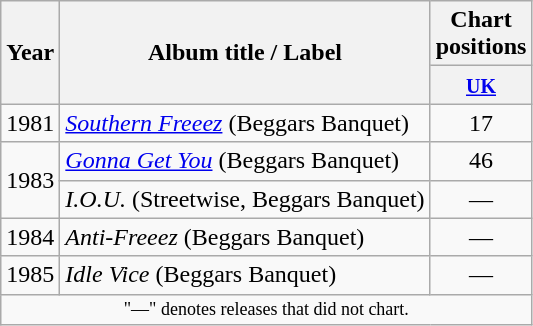<table class="wikitable">
<tr>
<th rowspan="2">Year</th>
<th rowspan="2">Album title / Label</th>
<th>Chart positions</th>
</tr>
<tr>
<th width="40"><small><a href='#'>UK</a></small><br></th>
</tr>
<tr>
<td>1981</td>
<td><em><a href='#'>Southern Freeez</a></em> (Beggars Banquet)</td>
<td align="center">17</td>
</tr>
<tr>
<td rowspan="2">1983</td>
<td><em><a href='#'>Gonna Get You</a></em> (Beggars Banquet)</td>
<td align="center">46</td>
</tr>
<tr>
<td><em>I.O.U.</em> (Streetwise, Beggars Banquet)</td>
<td align="center">—</td>
</tr>
<tr>
<td>1984</td>
<td><em>Anti-Freeez</em> (Beggars Banquet)</td>
<td align="center">—</td>
</tr>
<tr>
<td>1985</td>
<td><em>Idle Vice</em> (Beggars Banquet)</td>
<td align="center">—</td>
</tr>
<tr>
<td colspan="6" style="text-align:center; font-size:9pt;">"—" denotes releases that did not chart.</td>
</tr>
</table>
